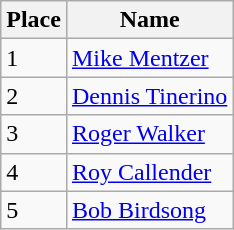<table class="wikitable">
<tr>
<th>Place</th>
<th>Name</th>
</tr>
<tr>
<td>1</td>
<td> <a href='#'>Mike Mentzer</a></td>
</tr>
<tr>
<td>2</td>
<td> <a href='#'>Dennis Tinerino</a></td>
</tr>
<tr>
<td>3</td>
<td> <a href='#'>Roger Walker</a></td>
</tr>
<tr>
<td>4</td>
<td> <a href='#'>Roy Callender</a></td>
</tr>
<tr>
<td>5</td>
<td> <a href='#'>Bob Birdsong</a></td>
</tr>
</table>
